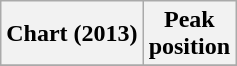<table class="wikitable plainrowheaders">
<tr>
<th scope="col">Chart (2013)</th>
<th scope="col">Peak<br>position</th>
</tr>
<tr>
</tr>
</table>
